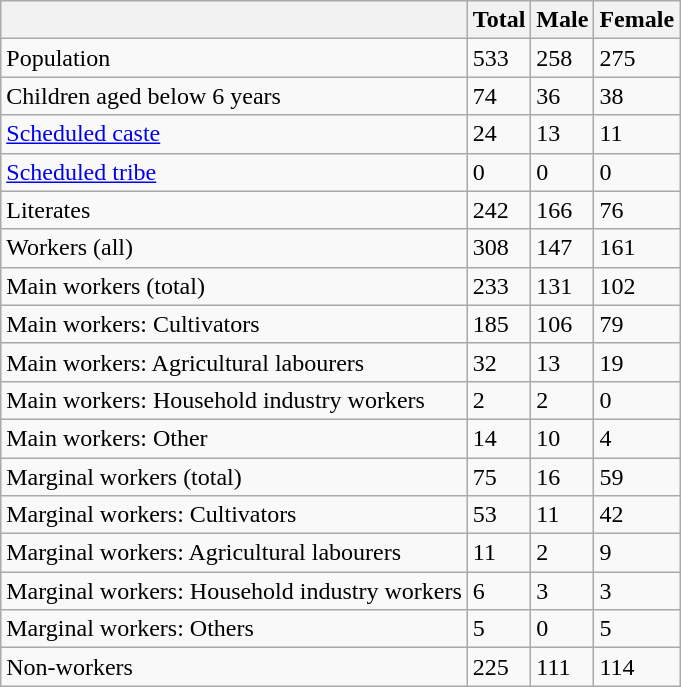<table class="wikitable sortable">
<tr>
<th></th>
<th>Total</th>
<th>Male</th>
<th>Female</th>
</tr>
<tr>
<td>Population</td>
<td>533</td>
<td>258</td>
<td>275</td>
</tr>
<tr>
<td>Children aged below 6 years</td>
<td>74</td>
<td>36</td>
<td>38</td>
</tr>
<tr>
<td><a href='#'>Scheduled caste</a></td>
<td>24</td>
<td>13</td>
<td>11</td>
</tr>
<tr>
<td><a href='#'>Scheduled tribe</a></td>
<td>0</td>
<td>0</td>
<td>0</td>
</tr>
<tr>
<td>Literates</td>
<td>242</td>
<td>166</td>
<td>76</td>
</tr>
<tr>
<td>Workers (all)</td>
<td>308</td>
<td>147</td>
<td>161</td>
</tr>
<tr>
<td>Main workers (total)</td>
<td>233</td>
<td>131</td>
<td>102</td>
</tr>
<tr>
<td>Main workers: Cultivators</td>
<td>185</td>
<td>106</td>
<td>79</td>
</tr>
<tr>
<td>Main workers: Agricultural labourers</td>
<td>32</td>
<td>13</td>
<td>19</td>
</tr>
<tr>
<td>Main workers: Household industry workers</td>
<td>2</td>
<td>2</td>
<td>0</td>
</tr>
<tr>
<td>Main workers: Other</td>
<td>14</td>
<td>10</td>
<td>4</td>
</tr>
<tr>
<td>Marginal workers (total)</td>
<td>75</td>
<td>16</td>
<td>59</td>
</tr>
<tr>
<td>Marginal workers: Cultivators</td>
<td>53</td>
<td>11</td>
<td>42</td>
</tr>
<tr>
<td>Marginal workers: Agricultural labourers</td>
<td>11</td>
<td>2</td>
<td>9</td>
</tr>
<tr>
<td>Marginal workers: Household industry workers</td>
<td>6</td>
<td>3</td>
<td>3</td>
</tr>
<tr>
<td>Marginal workers: Others</td>
<td>5</td>
<td>0</td>
<td>5</td>
</tr>
<tr>
<td>Non-workers</td>
<td>225</td>
<td>111</td>
<td>114</td>
</tr>
</table>
